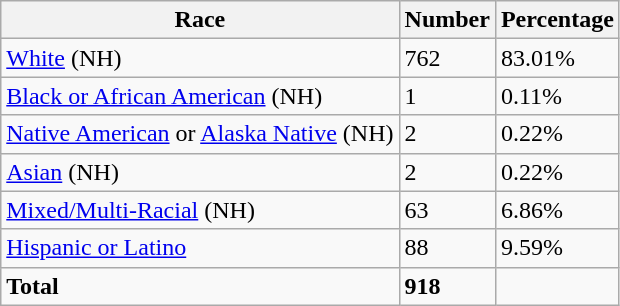<table class="wikitable">
<tr>
<th>Race</th>
<th>Number</th>
<th>Percentage</th>
</tr>
<tr>
<td><a href='#'>White</a> (NH)</td>
<td>762</td>
<td>83.01%</td>
</tr>
<tr>
<td><a href='#'>Black or African American</a> (NH)</td>
<td>1</td>
<td>0.11%</td>
</tr>
<tr>
<td><a href='#'>Native American</a> or <a href='#'>Alaska Native</a> (NH)</td>
<td>2</td>
<td>0.22%</td>
</tr>
<tr>
<td><a href='#'>Asian</a> (NH)</td>
<td>2</td>
<td>0.22%</td>
</tr>
<tr>
<td><a href='#'>Mixed/Multi-Racial</a> (NH)</td>
<td>63</td>
<td>6.86%</td>
</tr>
<tr>
<td><a href='#'>Hispanic or Latino</a></td>
<td>88</td>
<td>9.59%</td>
</tr>
<tr>
<td><strong>Total</strong></td>
<td><strong>918</strong></td>
<td></td>
</tr>
</table>
